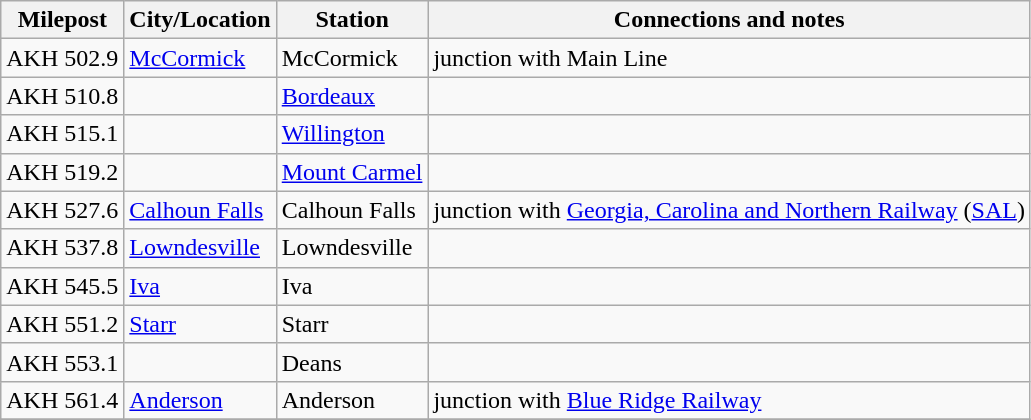<table class="wikitable">
<tr>
<th>Milepost</th>
<th>City/Location</th>
<th>Station</th>
<th>Connections and notes</th>
</tr>
<tr>
<td>AKH 502.9</td>
<td><a href='#'>McCormick</a></td>
<td>McCormick</td>
<td>junction with Main Line</td>
</tr>
<tr>
<td>AKH 510.8</td>
<td></td>
<td><a href='#'>Bordeaux</a></td>
<td></td>
</tr>
<tr>
<td>AKH 515.1</td>
<td></td>
<td><a href='#'>Willington</a></td>
<td></td>
</tr>
<tr>
<td>AKH 519.2</td>
<td></td>
<td><a href='#'>Mount Carmel</a></td>
<td></td>
</tr>
<tr>
<td>AKH 527.6</td>
<td><a href='#'>Calhoun Falls</a></td>
<td>Calhoun Falls</td>
<td>junction with <a href='#'>Georgia, Carolina and Northern Railway</a> (<a href='#'>SAL</a>)</td>
</tr>
<tr>
<td>AKH 537.8</td>
<td><a href='#'>Lowndesville</a></td>
<td>Lowndesville</td>
<td></td>
</tr>
<tr>
<td>AKH 545.5</td>
<td><a href='#'>Iva</a></td>
<td>Iva</td>
<td></td>
</tr>
<tr>
<td>AKH 551.2</td>
<td><a href='#'>Starr</a></td>
<td>Starr</td>
<td></td>
</tr>
<tr>
<td>AKH 553.1</td>
<td></td>
<td>Deans</td>
<td></td>
</tr>
<tr>
<td>AKH 561.4</td>
<td><a href='#'>Anderson</a></td>
<td>Anderson</td>
<td>junction with <a href='#'>Blue Ridge Railway</a></td>
</tr>
<tr>
</tr>
</table>
